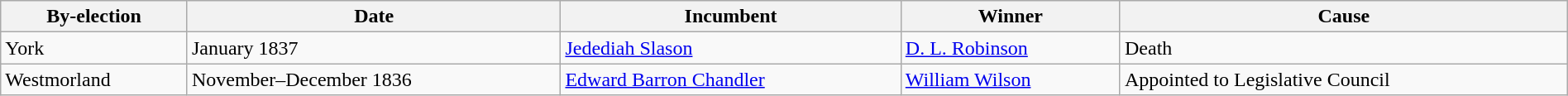<table class=wikitable style="width:100%">
<tr>
<th>By-election</th>
<th>Date</th>
<th>Incumbent</th>
<th>Winner</th>
<th>Cause</th>
</tr>
<tr>
<td>York</td>
<td>January 1837</td>
<td><a href='#'>Jedediah Slason</a></td>
<td><a href='#'>D. L. Robinson</a></td>
<td>Death</td>
</tr>
<tr>
<td>Westmorland</td>
<td>November–December 1836</td>
<td><a href='#'>Edward Barron Chandler</a></td>
<td><a href='#'>William Wilson</a></td>
<td>Appointed to Legislative Council</td>
</tr>
</table>
